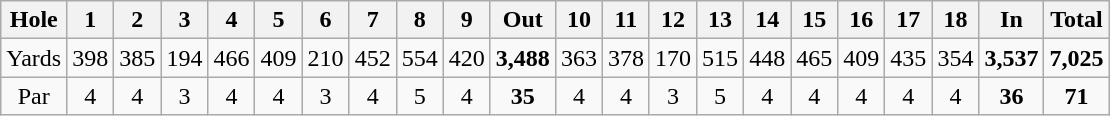<table class="wikitable" style="text-align:center">
<tr>
<th align="left">Hole</th>
<th>1</th>
<th>2</th>
<th>3</th>
<th>4</th>
<th>5</th>
<th>6</th>
<th>7</th>
<th>8</th>
<th>9</th>
<th>Out</th>
<th>10</th>
<th>11</th>
<th>12</th>
<th>13</th>
<th>14</th>
<th>15</th>
<th>16</th>
<th>17</th>
<th>18</th>
<th>In</th>
<th>Total</th>
</tr>
<tr>
<td align="center">Yards</td>
<td>398</td>
<td>385</td>
<td>194</td>
<td>466</td>
<td>409</td>
<td>210</td>
<td>452</td>
<td>554</td>
<td>420</td>
<td><strong>3,488</strong></td>
<td>363</td>
<td>378</td>
<td>170</td>
<td>515</td>
<td>448</td>
<td>465</td>
<td>409</td>
<td>435</td>
<td>354</td>
<td><strong>3,537</strong></td>
<td><strong>7,025</strong></td>
</tr>
<tr>
<td align="center">Par</td>
<td>4</td>
<td>4</td>
<td>3</td>
<td>4</td>
<td>4</td>
<td>3</td>
<td>4</td>
<td>5</td>
<td>4</td>
<td><strong>35</strong></td>
<td>4</td>
<td>4</td>
<td>3</td>
<td>5</td>
<td>4</td>
<td>4</td>
<td>4</td>
<td>4</td>
<td>4</td>
<td><strong>36</strong></td>
<td><strong>71</strong></td>
</tr>
</table>
